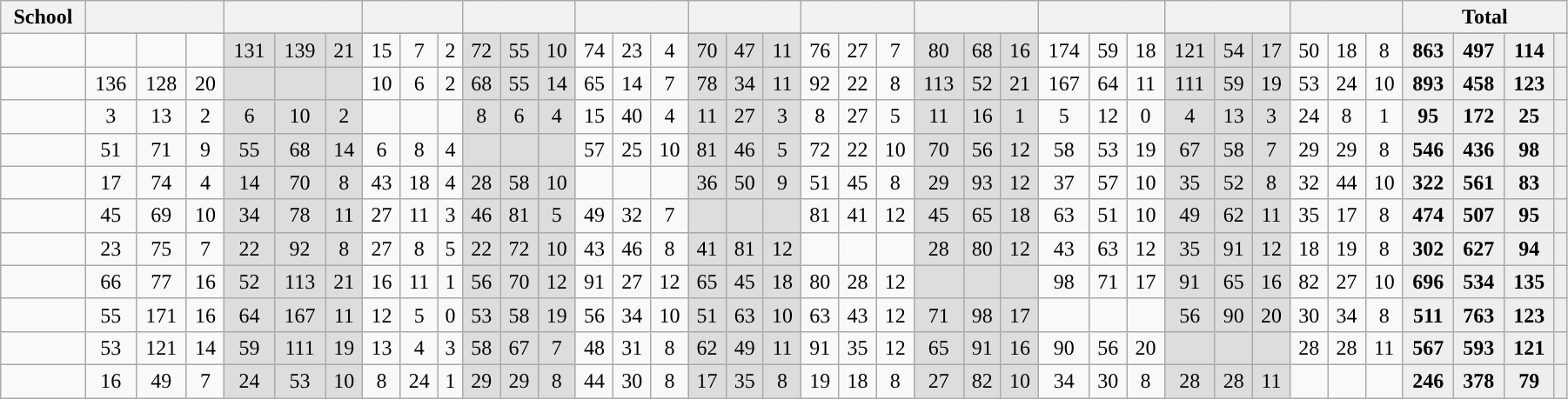<table class="wikitable sortable" style="text-align:center" width=95%>
<tr>
<th rowspan="2">School</th>
<th colspan="3"><strong><a href='#'></a></strong></th>
<th colspan="3"><strong><a href='#'></a></strong></th>
<th colspan="3"><strong><a href='#'></a></strong></th>
<th colspan="3"><strong><a href='#'></a></strong></th>
<th colspan="3"><strong><a href='#'></a></strong></th>
<th colspan="3"><strong><a href='#'></a></strong></th>
<th colspan="3"><strong><a href='#'></a></strong></th>
<th colspan="3"><strong><a href='#'></a></strong></th>
<th colspan="3"><strong><a href='#'></a></strong></th>
<th colspan="3"><strong><a href='#'></a></strong></th>
<th colspan="3"><strong><a href='#'></a></strong></th>
<th colspan="4">Total</th>
</tr>
<tr>
</tr>
<tr>
<td align=left><strong><a href='#'></a></strong></td>
<td></td>
<td></td>
<td></td>
<td bgcolor=dddddd>131</td>
<td bgcolor=dddddd>139</td>
<td bgcolor=dddddd>21</td>
<td>15</td>
<td>7</td>
<td>2</td>
<td bgcolor=dddddd>72</td>
<td bgcolor=dddddd>55</td>
<td bgcolor=dddddd>10</td>
<td>74</td>
<td>23</td>
<td>4</td>
<td bgcolor=dddddd>70</td>
<td bgcolor=dddddd>47</td>
<td bgcolor=dddddd>11</td>
<td>76</td>
<td>27</td>
<td>7</td>
<td bgcolor=dddddd>80</td>
<td bgcolor=dddddd>68</td>
<td bgcolor=dddddd>16</td>
<td>174</td>
<td>59</td>
<td>18</td>
<td bgcolor=dddddd>121</td>
<td bgcolor=dddddd>54</td>
<td bgcolor=dddddd>17</td>
<td>50</td>
<td>18</td>
<td>8</td>
<td bgcolor=eeeeee><strong>863</strong></td>
<td bgcolor=eeeeee><strong>497</strong></td>
<td bgcolor=eeeeee><strong>114</strong></td>
<td bgcolor=eeeeee><strong></strong></td>
</tr>
<tr>
<td align=left><strong><a href='#'></a></strong></td>
<td>136</td>
<td>128</td>
<td>20</td>
<td bgcolor=dddddd></td>
<td bgcolor=dddddd></td>
<td bgcolor=dddddd></td>
<td>10</td>
<td>6</td>
<td>2</td>
<td bgcolor=dddddd>68</td>
<td bgcolor=dddddd>55</td>
<td bgcolor=dddddd>14</td>
<td>65</td>
<td>14</td>
<td>7</td>
<td bgcolor=dddddd>78</td>
<td bgcolor=dddddd>34</td>
<td bgcolor=dddddd>11</td>
<td>92</td>
<td>22</td>
<td>8</td>
<td bgcolor=dddddd>113</td>
<td bgcolor=dddddd>52</td>
<td bgcolor=dddddd>21</td>
<td>167</td>
<td>64</td>
<td>11</td>
<td bgcolor=dddddd>111</td>
<td bgcolor=dddddd>59</td>
<td bgcolor=dddddd>19</td>
<td>53</td>
<td>24</td>
<td>10</td>
<td bgcolor=eeeeee><strong>893</strong></td>
<td bgcolor=eeeeee><strong>458</strong></td>
<td bgcolor=eeeeee><strong>123</strong></td>
<td bgcolor=eeeeee><strong></strong></td>
</tr>
<tr>
<td align=left><strong><a href='#'></a></strong></td>
<td>3</td>
<td>13</td>
<td>2</td>
<td bgcolor=dddddd>6</td>
<td bgcolor=dddddd>10</td>
<td bgcolor=dddddd>2</td>
<td></td>
<td></td>
<td></td>
<td bgcolor=dddddd>8</td>
<td bgcolor=dddddd>6</td>
<td bgcolor=dddddd>4</td>
<td>15</td>
<td>40</td>
<td>4</td>
<td bgcolor=dddddd>11</td>
<td bgcolor=dddddd>27</td>
<td bgcolor=dddddd>3</td>
<td>8</td>
<td>27</td>
<td>5</td>
<td bgcolor=dddddd>11</td>
<td bgcolor=dddddd>16</td>
<td bgcolor=dddddd>1</td>
<td>5</td>
<td>12</td>
<td>0</td>
<td bgcolor=dddddd>4</td>
<td bgcolor=dddddd>13</td>
<td bgcolor=dddddd>3</td>
<td>24</td>
<td>8</td>
<td>1</td>
<td bgcolor=eeeeee><strong>95</strong></td>
<td bgcolor=eeeeee><strong>172</strong></td>
<td bgcolor=eeeeee><strong>25</strong></td>
<td bgcolor=eeeeee><strong></strong></td>
</tr>
<tr>
<td align=left><strong><a href='#'></a></strong></td>
<td>51</td>
<td>71</td>
<td>9</td>
<td bgcolor=dddddd>55</td>
<td bgcolor=dddddd>68</td>
<td bgcolor=dddddd>14</td>
<td>6</td>
<td>8</td>
<td>4</td>
<td bgcolor=dddddd></td>
<td bgcolor=dddddd></td>
<td bgcolor=dddddd></td>
<td>57</td>
<td>25</td>
<td>10</td>
<td bgcolor=dddddd>81</td>
<td bgcolor=dddddd>46</td>
<td bgcolor=dddddd>5</td>
<td>72</td>
<td>22</td>
<td>10</td>
<td bgcolor=dddddd>70</td>
<td bgcolor=dddddd>56</td>
<td bgcolor=dddddd>12</td>
<td>58</td>
<td>53</td>
<td>19</td>
<td bgcolor=dddddd>67</td>
<td bgcolor=dddddd>58</td>
<td bgcolor=dddddd>7</td>
<td>29</td>
<td>29</td>
<td>8</td>
<td bgcolor=eeeeee><strong>546</strong></td>
<td bgcolor=eeeeee><strong>436</strong></td>
<td bgcolor=eeeeee><strong>98</strong></td>
<td bgcolor=eeeeee><strong></strong></td>
</tr>
<tr>
<td align=left><strong><a href='#'></a></strong></td>
<td>17</td>
<td>74</td>
<td>4</td>
<td bgcolor=dddddd>14</td>
<td bgcolor=dddddd>70</td>
<td bgcolor=dddddd>8</td>
<td>43</td>
<td>18</td>
<td>4</td>
<td bgcolor=dddddd>28</td>
<td bgcolor=dddddd>58</td>
<td bgcolor=dddddd>10</td>
<td></td>
<td></td>
<td></td>
<td bgcolor=dddddd>36</td>
<td bgcolor=dddddd>50</td>
<td bgcolor=dddddd>9</td>
<td>51</td>
<td>45</td>
<td>8</td>
<td bgcolor=dddddd>29</td>
<td bgcolor=dddddd>93</td>
<td bgcolor=dddddd>12</td>
<td>37</td>
<td>57</td>
<td>10</td>
<td bgcolor=dddddd>35</td>
<td bgcolor=dddddd>52</td>
<td bgcolor=dddddd>8</td>
<td>32</td>
<td>44</td>
<td>10</td>
<td bgcolor=eeeeee><strong>322</strong></td>
<td bgcolor=eeeeee><strong>561</strong></td>
<td bgcolor=eeeeee><strong>83</strong></td>
<td bgcolor=eeeeee><strong></strong></td>
</tr>
<tr>
<td align=left><strong><a href='#'></a></strong></td>
<td>45</td>
<td>69</td>
<td>10</td>
<td bgcolor=dddddd>34</td>
<td bgcolor=dddddd>78</td>
<td bgcolor=dddddd>11</td>
<td>27</td>
<td>11</td>
<td>3</td>
<td bgcolor=dddddd>46</td>
<td bgcolor=dddddd>81</td>
<td bgcolor=dddddd>5</td>
<td>49</td>
<td>32</td>
<td>7</td>
<td bgcolor=dddddd></td>
<td bgcolor=dddddd></td>
<td bgcolor=dddddd></td>
<td>81</td>
<td>41</td>
<td>12</td>
<td bgcolor=dddddd>45</td>
<td bgcolor=dddddd>65</td>
<td bgcolor=dddddd>18</td>
<td>63</td>
<td>51</td>
<td>10</td>
<td bgcolor=dddddd>49</td>
<td bgcolor=dddddd>62</td>
<td bgcolor=dddddd>11</td>
<td>35</td>
<td>17</td>
<td>8</td>
<td bgcolor=eeeeee><strong>474</strong></td>
<td bgcolor=eeeeee><strong>507</strong></td>
<td bgcolor=eeeeee><strong>95</strong></td>
<td bgcolor=eeeeee><strong></strong></td>
</tr>
<tr>
<td align=left><strong><a href='#'></a></strong></td>
<td>23</td>
<td>75</td>
<td>7</td>
<td bgcolor=dddddd>22</td>
<td bgcolor=dddddd>92</td>
<td bgcolor=dddddd>8</td>
<td>27</td>
<td>8</td>
<td>5</td>
<td bgcolor=dddddd>22</td>
<td bgcolor=dddddd>72</td>
<td bgcolor=dddddd>10</td>
<td>43</td>
<td>46</td>
<td>8</td>
<td bgcolor=dddddd>41</td>
<td bgcolor=dddddd>81</td>
<td bgcolor=dddddd>12</td>
<td></td>
<td></td>
<td></td>
<td bgcolor=dddddd>28</td>
<td bgcolor=dddddd>80</td>
<td bgcolor=dddddd>12</td>
<td>43</td>
<td>63</td>
<td>12</td>
<td bgcolor=dddddd>35</td>
<td bgcolor=dddddd>91</td>
<td bgcolor=dddddd>12</td>
<td>18</td>
<td>19</td>
<td>8</td>
<td bgcolor=eeeeee><strong>302</strong></td>
<td bgcolor=eeeeee><strong>627</strong></td>
<td bgcolor=eeeeee><strong>94</strong></td>
<td bgcolor=eeeeee><strong></strong></td>
</tr>
<tr>
<td align=left><strong><a href='#'></a></strong></td>
<td>66</td>
<td>77</td>
<td>16</td>
<td bgcolor=dddddd>52</td>
<td bgcolor=dddddd>113</td>
<td bgcolor=dddddd>21</td>
<td>16</td>
<td>11</td>
<td>1</td>
<td bgcolor=dddddd>56</td>
<td bgcolor=dddddd>70</td>
<td bgcolor=dddddd>12</td>
<td>91</td>
<td>27</td>
<td>12</td>
<td bgcolor=dddddd>65</td>
<td bgcolor=dddddd>45</td>
<td bgcolor=dddddd>18</td>
<td>80</td>
<td>28</td>
<td>12</td>
<td bgcolor=dddddd></td>
<td bgcolor=dddddd></td>
<td bgcolor=dddddd></td>
<td>98</td>
<td>71</td>
<td>17</td>
<td bgcolor=dddddd>91</td>
<td bgcolor=dddddd>65</td>
<td bgcolor=dddddd>16</td>
<td>82</td>
<td>27</td>
<td>10</td>
<td bgcolor=eeeeee><strong>696</strong></td>
<td bgcolor=eeeeee><strong>534</strong></td>
<td bgcolor=eeeeee><strong>135</strong></td>
<td bgcolor=eeeeee><strong></strong></td>
</tr>
<tr>
<td align=left><strong><a href='#'></a></strong></td>
<td>55</td>
<td>171</td>
<td>16</td>
<td bgcolor=dddddd>64</td>
<td bgcolor=dddddd>167</td>
<td bgcolor=dddddd>11</td>
<td>12</td>
<td>5</td>
<td>0</td>
<td bgcolor=dddddd>53</td>
<td bgcolor=dddddd>58</td>
<td bgcolor=dddddd>19</td>
<td>56</td>
<td>34</td>
<td>10</td>
<td bgcolor=dddddd>51</td>
<td bgcolor=dddddd>63</td>
<td bgcolor=dddddd>10</td>
<td>63</td>
<td>43</td>
<td>12</td>
<td bgcolor=dddddd>71</td>
<td bgcolor=dddddd>98</td>
<td bgcolor=dddddd>17</td>
<td></td>
<td></td>
<td></td>
<td bgcolor=dddddd>56</td>
<td bgcolor=dddddd>90</td>
<td bgcolor=dddddd>20</td>
<td>30</td>
<td>34</td>
<td>8</td>
<td bgcolor=eeeeee><strong>511</strong></td>
<td bgcolor=eeeeee><strong>763</strong></td>
<td bgcolor=eeeeee><strong>123</strong></td>
<td bgcolor=eeeeee><strong></strong></td>
</tr>
<tr>
<td align=left><strong><a href='#'></a></strong></td>
<td>53</td>
<td>121</td>
<td>14</td>
<td bgcolor=dddddd>59</td>
<td bgcolor=dddddd>111</td>
<td bgcolor=dddddd>19</td>
<td>13</td>
<td>4</td>
<td>3</td>
<td bgcolor=dddddd>58</td>
<td bgcolor=dddddd>67</td>
<td bgcolor=dddddd>7</td>
<td>48</td>
<td>31</td>
<td>8</td>
<td bgcolor=dddddd>62</td>
<td bgcolor=dddddd>49</td>
<td bgcolor=dddddd>11</td>
<td>91</td>
<td>35</td>
<td>12</td>
<td bgcolor=dddddd>65</td>
<td bgcolor=dddddd>91</td>
<td bgcolor=dddddd>16</td>
<td>90</td>
<td>56</td>
<td>20</td>
<td bgcolor=dddddd></td>
<td bgcolor=dddddd></td>
<td bgcolor=dddddd></td>
<td>28</td>
<td>28</td>
<td>11</td>
<td bgcolor=eeeeee><strong>567</strong></td>
<td bgcolor=eeeeee><strong>593</strong></td>
<td bgcolor=eeeeee><strong>121</strong></td>
<td bgcolor=eeeeee><strong></strong></td>
</tr>
<tr>
<td align=left><strong><a href='#'></a></strong></td>
<td>16</td>
<td>49</td>
<td>7</td>
<td bgcolor=dddddd>24</td>
<td bgcolor=dddddd>53</td>
<td bgcolor=dddddd>10</td>
<td>8</td>
<td>24</td>
<td>1</td>
<td bgcolor=dddddd>29</td>
<td bgcolor=dddddd>29</td>
<td bgcolor=dddddd>8</td>
<td>44</td>
<td>30</td>
<td>8</td>
<td bgcolor=dddddd>17</td>
<td bgcolor=dddddd>35</td>
<td bgcolor=dddddd>8</td>
<td>19</td>
<td>18</td>
<td>8</td>
<td bgcolor=dddddd>27</td>
<td bgcolor=dddddd>82</td>
<td bgcolor=dddddd>10</td>
<td>34</td>
<td>30</td>
<td>8</td>
<td bgcolor=dddddd>28</td>
<td bgcolor=dddddd>28</td>
<td bgcolor=dddddd>11</td>
<td></td>
<td></td>
<td></td>
<td bgcolor=eeeeee><strong>246</strong></td>
<td bgcolor=eeeeee><strong>378</strong></td>
<td bgcolor=eeeeee><strong>79</strong></td>
<td bgcolor=eeeeee><strong></strong></td>
</tr>
</table>
